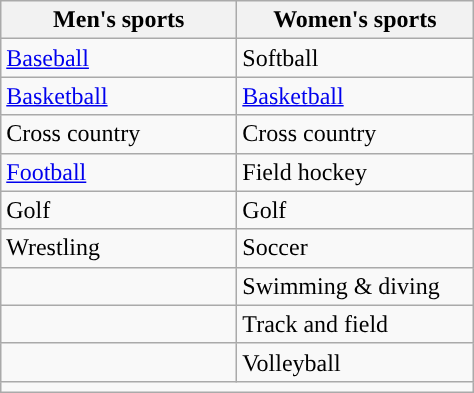<table class="wikitable" style= " ">
<tr>
<th width=150px>Men's sports</th>
<th width=150px>Women's sports</th>
</tr>
<tr>
<td><a href='#'>Baseball</a></td>
<td>Softball</td>
</tr>
<tr>
<td><a href='#'>Basketball</a></td>
<td><a href='#'>Basketball</a></td>
</tr>
<tr>
<td>Cross country</td>
<td>Cross country</td>
</tr>
<tr>
<td><a href='#'>Football</a></td>
<td>Field hockey</td>
</tr>
<tr>
<td>Golf</td>
<td>Golf</td>
</tr>
<tr>
<td>Wrestling</td>
<td>Soccer</td>
</tr>
<tr>
<td></td>
<td>Swimming & diving</td>
</tr>
<tr>
<td></td>
<td>Track and field</td>
</tr>
<tr>
<td></td>
<td>Volleyball</td>
</tr>
<tr>
<td colspan="2"></td>
</tr>
</table>
